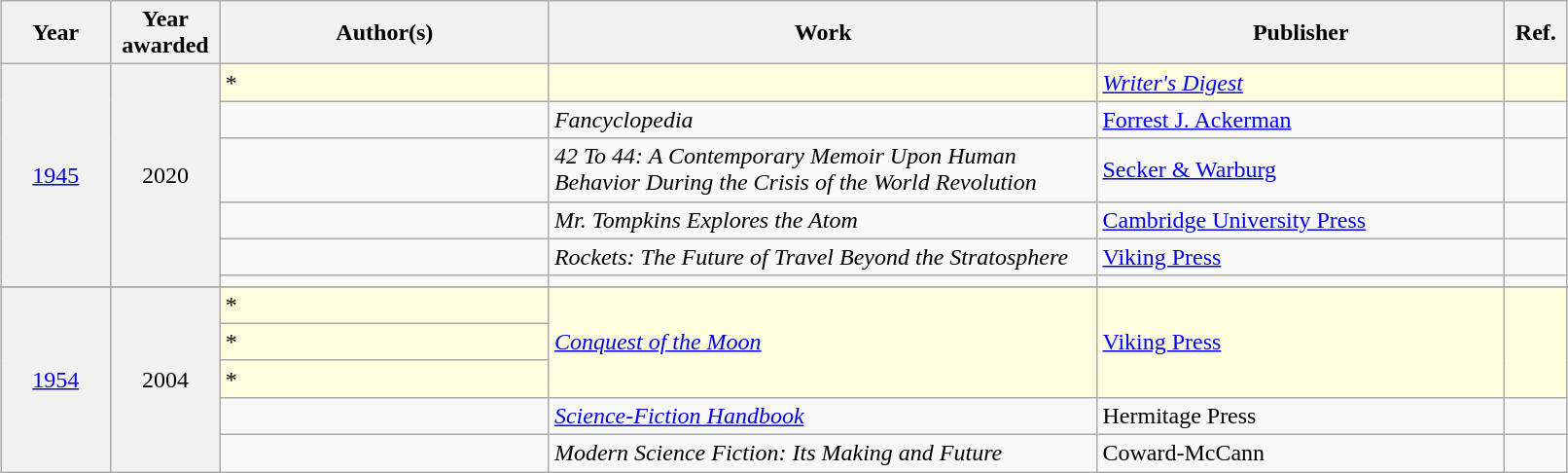<table class="sortable wikitable" width="85%" cellpadding="5" style="margin: 1em auto 1em auto">
<tr>
<th width="7%" scope="col">Year</th>
<th width="7%" scope="col">Year awarded</th>
<th width="21%" scope="col">Author(s)</th>
<th width="35%" scope="col">Work</th>
<th width="26%" scope="col">Publisher</th>
<th width="4%" scope="col" class="unsortable">Ref.</th>
</tr>
<tr style="background-color: lightyellow;">
<th scope="rowgroup" align="center" rowspan="6" style="font-weight:normal;"><a href='#'>1945</a></th>
<th align="center" rowspan="6" style="font-weight:normal;">2020</th>
<td>*</td>
<td></td>
<td><em><a href='#'>Writer's Digest</a></em></td>
<td align="center"></td>
</tr>
<tr>
<td></td>
<td><em>Fancyclopedia</em></td>
<td><a href='#'>Forrest J. Ackerman</a></td>
<td align="center"></td>
</tr>
<tr>
<td></td>
<td><em>42 To 44: A Contemporary Memoir Upon Human Behavior During the Crisis of the World Revolution</em></td>
<td><a href='#'>Secker & Warburg</a></td>
<td align="center"></td>
</tr>
<tr>
<td></td>
<td><em>Mr. Tompkins Explores the Atom</em></td>
<td><a href='#'>Cambridge University Press</a></td>
<td align="center"></td>
</tr>
<tr>
<td></td>
<td><em>Rockets: The Future of Travel Beyond the Stratosphere</em></td>
<td><a href='#'>Viking Press</a></td>
<td align="center"></td>
</tr>
<tr>
<td></td>
<td></td>
<td></td>
<td align="center"></td>
</tr>
<tr>
</tr>
<tr style="background-color: lightyellow;">
<th scope="rowgroup" align="center" rowspan="5" style="font-weight:normal;"><a href='#'>1954</a></th>
<th align="center" rowspan="5" style="font-weight:normal;">2004</th>
<td>*</td>
<td rowspan="3"><em><a href='#'>Conquest of the Moon</a></em></td>
<td rowspan="3"><a href='#'>Viking Press</a></td>
<td rowspan="3" align="center"></td>
</tr>
<tr style="background-color: lightyellow;">
<td>*</td>
</tr>
<tr style="background-color: lightyellow;">
<td>*</td>
</tr>
<tr>
<td></td>
<td><em><a href='#'>Science-Fiction Handbook</a></em></td>
<td>Hermitage Press</td>
<td align="center"></td>
</tr>
<tr>
<td></td>
<td><em>Modern Science Fiction: Its Making and Future</em></td>
<td>Coward-McCann</td>
<td align="center"></td>
</tr>
</table>
